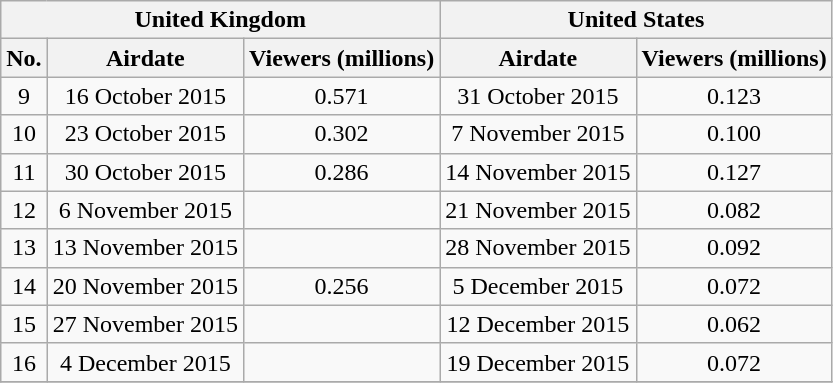<table class="wikitable plainrowheaders" style="text-align:center;">
<tr>
<th colspan=3>United Kingdom</th>
<th colspan=2>United States</th>
</tr>
<tr>
<th>No.</th>
<th>Airdate</th>
<th>Viewers (millions)</th>
<th>Airdate</th>
<th>Viewers (millions)</th>
</tr>
<tr>
<td>9</td>
<td>16 October 2015</td>
<td>0.571</td>
<td>31 October 2015</td>
<td>0.123</td>
</tr>
<tr>
<td>10</td>
<td>23 October 2015</td>
<td>0.302</td>
<td>7 November 2015</td>
<td>0.100</td>
</tr>
<tr>
<td>11</td>
<td>30 October 2015</td>
<td>0.286</td>
<td>14 November 2015</td>
<td>0.127</td>
</tr>
<tr>
<td>12</td>
<td>6 November 2015</td>
<td></td>
<td>21 November 2015</td>
<td>0.082</td>
</tr>
<tr>
<td>13</td>
<td>13 November 2015</td>
<td></td>
<td>28 November 2015</td>
<td>0.092</td>
</tr>
<tr>
<td>14</td>
<td>20 November 2015</td>
<td>0.256</td>
<td>5 December 2015</td>
<td>0.072</td>
</tr>
<tr>
<td>15</td>
<td>27 November 2015</td>
<td></td>
<td>12 December 2015</td>
<td>0.062</td>
</tr>
<tr>
<td>16</td>
<td>4 December 2015</td>
<td></td>
<td>19 December 2015</td>
<td>0.072</td>
</tr>
<tr>
</tr>
</table>
